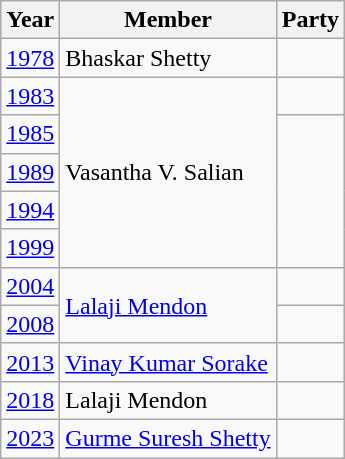<table class="wikitable">
<tr>
<th>Year</th>
<th>Member</th>
<th colspan="2">Party</th>
</tr>
<tr>
<td><a href='#'>1978</a></td>
<td>Bhaskar Shetty</td>
<td></td>
</tr>
<tr>
<td><a href='#'>1983</a></td>
<td rowspan="5">Vasantha V. Salian</td>
<td></td>
</tr>
<tr>
<td><a href='#'>1985</a></td>
</tr>
<tr>
<td><a href='#'>1989</a></td>
</tr>
<tr>
<td><a href='#'>1994</a></td>
</tr>
<tr>
<td><a href='#'>1999</a></td>
</tr>
<tr>
<td><a href='#'>2004</a></td>
<td rowspan="2"><a href='#'>Lalaji Mendon</a></td>
<td></td>
</tr>
<tr>
<td><a href='#'>2008</a></td>
</tr>
<tr>
<td><a href='#'>2013</a></td>
<td><a href='#'>Vinay Kumar Sorake</a></td>
<td></td>
</tr>
<tr>
<td><a href='#'>2018</a></td>
<td>Lalaji Mendon</td>
<td></td>
</tr>
<tr>
<td><a href='#'>2023</a></td>
<td><a href='#'>Gurme Suresh Shetty</a></td>
</tr>
</table>
